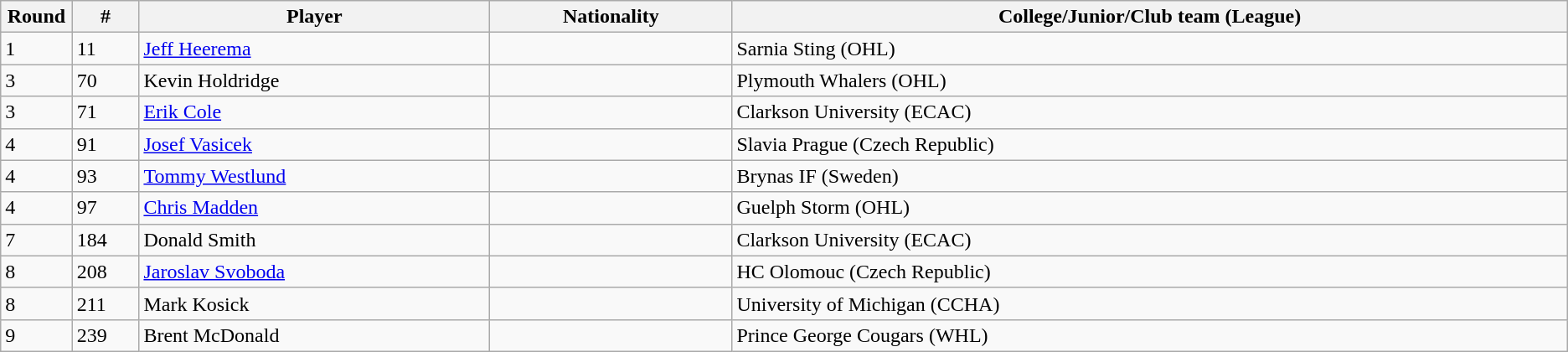<table class="wikitable">
<tr align="center">
<th bgcolor="#DDDDFF" width="4.0%">Round</th>
<th bgcolor="#DDDDFF" width="4.0%">#</th>
<th bgcolor="#DDDDFF" width="21.0%">Player</th>
<th bgcolor="#DDDDFF" width="14.5%">Nationality</th>
<th bgcolor="#DDDDFF" width="50.0%">College/Junior/Club team (League)</th>
</tr>
<tr>
<td>1</td>
<td>11</td>
<td><a href='#'>Jeff Heerema</a></td>
<td></td>
<td>Sarnia Sting (OHL)</td>
</tr>
<tr>
<td>3</td>
<td>70</td>
<td>Kevin Holdridge</td>
<td></td>
<td>Plymouth Whalers (OHL)</td>
</tr>
<tr>
<td>3</td>
<td>71</td>
<td><a href='#'>Erik Cole</a></td>
<td></td>
<td>Clarkson University (ECAC)</td>
</tr>
<tr>
<td>4</td>
<td>91</td>
<td><a href='#'>Josef Vasicek</a></td>
<td></td>
<td>Slavia Prague (Czech Republic)</td>
</tr>
<tr>
<td>4</td>
<td>93</td>
<td><a href='#'>Tommy Westlund</a></td>
<td></td>
<td>Brynas IF (Sweden)</td>
</tr>
<tr>
<td>4</td>
<td>97</td>
<td><a href='#'>Chris Madden</a></td>
<td></td>
<td>Guelph Storm (OHL)</td>
</tr>
<tr>
<td>7</td>
<td>184</td>
<td>Donald Smith</td>
<td></td>
<td>Clarkson University (ECAC)</td>
</tr>
<tr>
<td>8</td>
<td>208</td>
<td><a href='#'>Jaroslav Svoboda</a></td>
<td></td>
<td>HC Olomouc (Czech Republic)</td>
</tr>
<tr>
<td>8</td>
<td>211</td>
<td>Mark Kosick</td>
<td></td>
<td>University of Michigan (CCHA)</td>
</tr>
<tr>
<td>9</td>
<td>239</td>
<td>Brent McDonald</td>
<td></td>
<td>Prince George Cougars (WHL)</td>
</tr>
</table>
